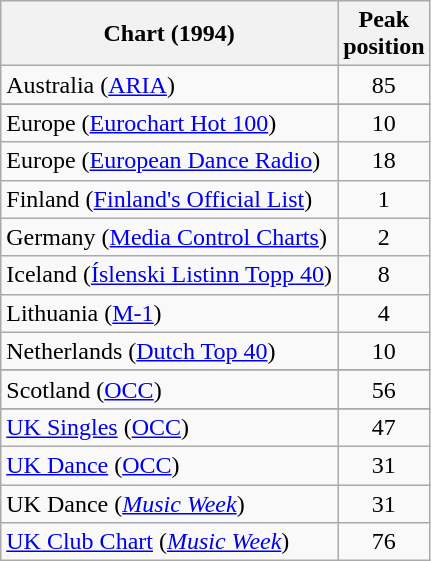<table class="wikitable sortable">
<tr>
<th>Chart (1994)</th>
<th>Peak<br>position</th>
</tr>
<tr>
<td>Australia (<a href='#'>ARIA</a>)</td>
<td align="center">85</td>
</tr>
<tr>
</tr>
<tr>
</tr>
<tr>
<td>Europe (<a href='#'>Eurochart Hot 100</a>)</td>
<td align="center">10</td>
</tr>
<tr>
<td>Europe (<a href='#'>European Dance Radio</a>)</td>
<td align="center">18</td>
</tr>
<tr>
<td>Finland (<a href='#'>Finland's Official List</a>)</td>
<td align="center">1</td>
</tr>
<tr>
<td>Germany (<a href='#'>Media Control Charts</a>)</td>
<td align="center">2</td>
</tr>
<tr>
<td>Iceland (<a href='#'>Íslenski Listinn Topp 40</a>)</td>
<td align="center">8</td>
</tr>
<tr>
<td>Lithuania (<a href='#'>M-1</a>)</td>
<td align="center">4</td>
</tr>
<tr>
<td>Netherlands (<a href='#'>Dutch Top 40</a>)</td>
<td align="center">10</td>
</tr>
<tr>
</tr>
<tr>
<td>Scotland (<a href='#'>OCC</a>)</td>
<td align="center">56</td>
</tr>
<tr>
</tr>
<tr>
</tr>
<tr>
<td><a href='#'>UK Singles</a> (<a href='#'>OCC</a>)</td>
<td align="center">47</td>
</tr>
<tr>
<td><a href='#'>UK Dance</a> (<a href='#'>OCC</a>)</td>
<td align="center">31</td>
</tr>
<tr>
<td>UK Dance (<em><a href='#'>Music Week</a></em>)</td>
<td align="center">31</td>
</tr>
<tr>
<td><a href='#'>UK Club Chart</a> (<em><a href='#'>Music Week</a></em>)</td>
<td align="center">76</td>
</tr>
</table>
